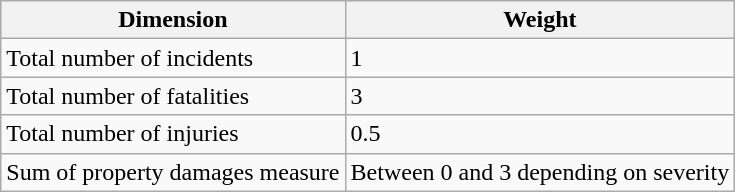<table class="wikitable">
<tr>
<th>Dimension</th>
<th>Weight</th>
</tr>
<tr>
<td>Total number of incidents</td>
<td>1</td>
</tr>
<tr>
<td>Total number of fatalities</td>
<td>3</td>
</tr>
<tr>
<td>Total number of injuries</td>
<td>0.5</td>
</tr>
<tr>
<td>Sum of property damages measure</td>
<td>Between 0 and 3 depending on severity</td>
</tr>
</table>
